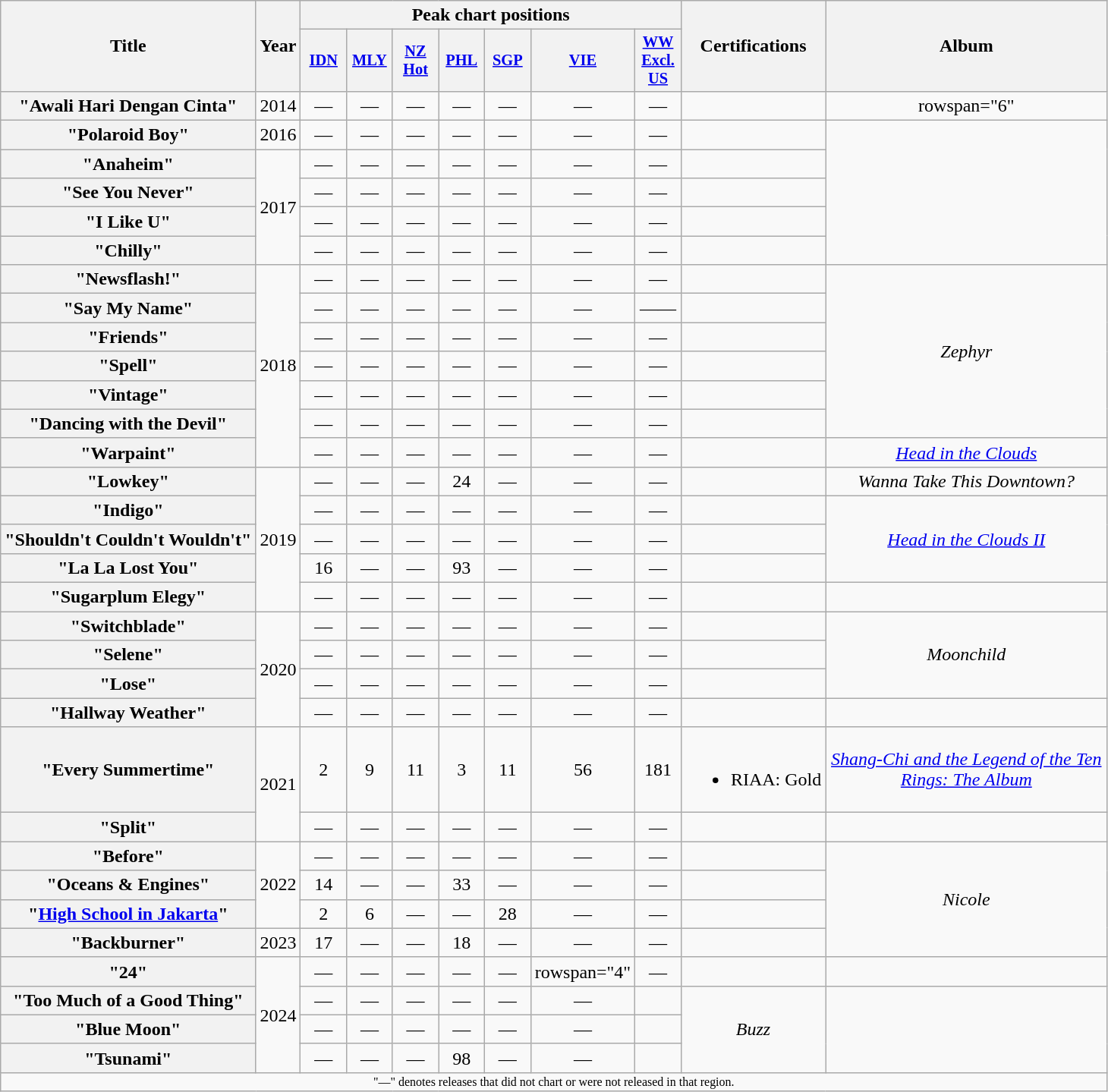<table class="wikitable plainrowheaders" style="text-align:center;">
<tr>
<th rowspan="2" scope="col">Title</th>
<th rowspan="2" scope="col">Year</th>
<th colspan="7" scope="col">Peak chart positions</th>
<th rowspan="2" scope="col">Certifications</th>
<th rowspan="2" scope="col" style="width:15em;">Album</th>
</tr>
<tr>
<th scope="col" style="font-size:85%; width:2.5em"><a href='#'>IDN</a><br></th>
<th scope="col" style="font-size:85%; width:2.5em"><a href='#'>MLY</a><br></th>
<th scope="col" style="font-size:85%; width:2.5em"><a href='#'>NZ<br>Hot</a><br></th>
<th scope="col" style="font-size:85%; width:2.5em"><a href='#'>PHL</a><br></th>
<th scope="col" style="font-size:85%; width:2.5em"><a href='#'>SGP</a><br></th>
<th scope="col" style="font-size:85%; width:2.5em"><a href='#'>VIE</a><br></th>
<th scope="col" style="font-size:85%; width:2.5em"><a href='#'>WW<br>Excl.<br>US</a><br></th>
</tr>
<tr>
<th scope="row">"Awali Hari Dengan Cinta"</th>
<td>2014</td>
<td>—</td>
<td>—</td>
<td>—</td>
<td>—</td>
<td>—</td>
<td>—</td>
<td>—</td>
<td></td>
<td>rowspan="6" </td>
</tr>
<tr>
<th scope="row">"Polaroid Boy"</th>
<td>2016</td>
<td>—</td>
<td>—</td>
<td>—</td>
<td>—</td>
<td>—</td>
<td>—</td>
<td>—</td>
<td></td>
</tr>
<tr>
<th scope="row">"Anaheim"</th>
<td rowspan="4">2017</td>
<td>—</td>
<td>—</td>
<td>—</td>
<td>—</td>
<td>—</td>
<td>—</td>
<td>—</td>
<td></td>
</tr>
<tr>
<th scope="row">"See You Never"</th>
<td>—</td>
<td>—</td>
<td>—</td>
<td>—</td>
<td>—</td>
<td>—</td>
<td>—</td>
<td></td>
</tr>
<tr>
<th scope="row">"I Like U"</th>
<td>—</td>
<td>—</td>
<td>—</td>
<td>—</td>
<td>—</td>
<td>—</td>
<td>—</td>
<td></td>
</tr>
<tr>
<th scope="row">"Chilly"</th>
<td>—</td>
<td>—</td>
<td>—</td>
<td>—</td>
<td>—</td>
<td>—</td>
<td>—</td>
<td></td>
</tr>
<tr>
<th scope="row">"Newsflash!"</th>
<td rowspan="7">2018</td>
<td>—</td>
<td>—</td>
<td>—</td>
<td>—</td>
<td>—</td>
<td>—</td>
<td>—</td>
<td></td>
<td rowspan="6"><em>Zephyr</em></td>
</tr>
<tr>
<th scope="row">"Say My Name"</th>
<td>—</td>
<td>—</td>
<td>—</td>
<td>—</td>
<td>—</td>
<td>—</td>
<td>——</td>
<td></td>
</tr>
<tr>
<th scope="row">"Friends"</th>
<td>—</td>
<td>—</td>
<td>—</td>
<td>—</td>
<td>—</td>
<td>—</td>
<td>—</td>
<td></td>
</tr>
<tr>
<th scope="row">"Spell"</th>
<td>—</td>
<td>—</td>
<td>—</td>
<td>—</td>
<td>—</td>
<td>—</td>
<td>—</td>
<td></td>
</tr>
<tr>
<th scope="row">"Vintage"</th>
<td>—</td>
<td>—</td>
<td>—</td>
<td>—</td>
<td>—</td>
<td>—</td>
<td>—</td>
<td></td>
</tr>
<tr>
<th scope="row">"Dancing with the Devil"</th>
<td>—</td>
<td>—</td>
<td>—</td>
<td>—</td>
<td>—</td>
<td>—</td>
<td>—</td>
<td></td>
</tr>
<tr>
<th scope="row">"Warpaint"</th>
<td>—</td>
<td>—</td>
<td>—</td>
<td>—</td>
<td>—</td>
<td>—</td>
<td>—</td>
<td></td>
<td><em><a href='#'>Head in the Clouds</a></em></td>
</tr>
<tr>
<th scope="row">"Lowkey"</th>
<td rowspan="5">2019</td>
<td>—</td>
<td>—</td>
<td>—</td>
<td>24</td>
<td>—</td>
<td>—</td>
<td>—</td>
<td></td>
<td><em>Wanna Take This Downtown?</em></td>
</tr>
<tr>
<th scope="row">"Indigo"</th>
<td>—</td>
<td>—</td>
<td>—</td>
<td>—</td>
<td>—</td>
<td>—</td>
<td>—</td>
<td></td>
<td rowspan="3"><em><a href='#'>Head in the Clouds II</a></em></td>
</tr>
<tr>
<th scope="row">"Shouldn't Couldn't Wouldn't"</th>
<td>—</td>
<td>—</td>
<td>—</td>
<td>—</td>
<td>—</td>
<td>—</td>
<td>—</td>
<td></td>
</tr>
<tr>
<th scope="row">"La La Lost You"</th>
<td>16</td>
<td>—</td>
<td>—</td>
<td>93</td>
<td>—</td>
<td>—</td>
<td>—</td>
<td></td>
</tr>
<tr>
<th scope="row">"Sugarplum Elegy"</th>
<td>—</td>
<td>—</td>
<td>—</td>
<td>—</td>
<td>—</td>
<td>—</td>
<td>—</td>
<td></td>
<td></td>
</tr>
<tr>
<th scope="row">"Switchblade"</th>
<td rowspan="4">2020</td>
<td>—</td>
<td>—</td>
<td>—</td>
<td>—</td>
<td>—</td>
<td>—</td>
<td>—</td>
<td></td>
<td rowspan="3"><em>Moonchild</em></td>
</tr>
<tr>
<th scope="row">"Selene"</th>
<td>—</td>
<td>—</td>
<td>—</td>
<td>—</td>
<td>—</td>
<td>—</td>
<td>—</td>
<td></td>
</tr>
<tr>
<th scope="row">"Lose"</th>
<td>—</td>
<td>—</td>
<td>—</td>
<td>—</td>
<td>—</td>
<td>—</td>
<td>—</td>
<td></td>
</tr>
<tr>
<th scope="row">"Hallway Weather"</th>
<td>—</td>
<td>—</td>
<td>—</td>
<td>—</td>
<td>—</td>
<td>—</td>
<td>—</td>
<td></td>
<td></td>
</tr>
<tr>
<th scope="row">"Every Summertime"</th>
<td rowspan="2">2021</td>
<td>2</td>
<td>9</td>
<td>11</td>
<td>3</td>
<td>11</td>
<td>56</td>
<td>181</td>
<td><br><ul><li>RIAA: Gold</li></ul></td>
<td><em><a href='#'>Shang-Chi and the Legend of the Ten Rings: The Album</a></em></td>
</tr>
<tr>
<th scope="row">"Split"</th>
<td>—</td>
<td>—</td>
<td>—</td>
<td>—</td>
<td>—</td>
<td>—</td>
<td>—</td>
<td></td>
<td></td>
</tr>
<tr>
<th scope="row">"Before"</th>
<td rowspan="3">2022</td>
<td>—</td>
<td>—</td>
<td>—</td>
<td>—</td>
<td>—</td>
<td>—</td>
<td>—</td>
<td></td>
<td rowspan="4"><em>Nicole</em></td>
</tr>
<tr>
<th scope="row">"Oceans & Engines"</th>
<td>14</td>
<td>—</td>
<td>—</td>
<td>33</td>
<td>—</td>
<td>—</td>
<td>—</td>
<td></td>
</tr>
<tr>
<th scope="row">"<a href='#'>High School in Jakarta</a>"</th>
<td>2</td>
<td>6</td>
<td>—</td>
<td>—</td>
<td>28</td>
<td>—</td>
<td>—</td>
<td></td>
</tr>
<tr>
<th scope="row">"Backburner"</th>
<td>2023</td>
<td>17</td>
<td>—</td>
<td>—</td>
<td>18</td>
<td>—</td>
<td>—</td>
<td>—</td>
<td></td>
</tr>
<tr>
<th scope="row">"24"</th>
<td rowspan="4">2024</td>
<td>—</td>
<td>—</td>
<td>—</td>
<td>—</td>
<td>—</td>
<td>rowspan="4" </td>
<td>—</td>
<td></td>
<td></td>
</tr>
<tr>
<th scope="row">"Too Much of a Good Thing"</th>
<td>—</td>
<td>—</td>
<td>—</td>
<td>—</td>
<td>—</td>
<td>—</td>
<td></td>
<td rowspan="3"><em>Buzz</em></td>
</tr>
<tr>
<th scope="row">"Blue Moon"</th>
<td>—</td>
<td>—</td>
<td>—</td>
<td>—</td>
<td>—</td>
<td>—</td>
<td></td>
</tr>
<tr>
<th scope="row">"Tsunami"</th>
<td>—</td>
<td>—</td>
<td>—</td>
<td>98</td>
<td>—</td>
<td>—</td>
<td></td>
</tr>
<tr>
<td colspan="12" style="font-size:8pt">"—" denotes releases that did not chart or were not released in that region.</td>
</tr>
</table>
